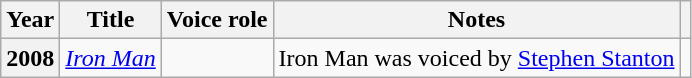<table class="wikitable plainrowheaders" style="margin-right: 0;">
<tr>
<th scope="col">Year</th>
<th scope="col">Title</th>
<th scope="col">Voice role</th>
<th scope="col" class="unsortable">Notes</th>
<th scope="col" class="unsortable"></th>
</tr>
<tr>
<th scope="row">2008</th>
<td><em><a href='#'>Iron Man</a></em></td>
<td> </td>
<td>Iron Man was voiced by <a href='#'>Stephen Stanton</a></td>
<td style="text-align: center;"></td>
</tr>
</table>
